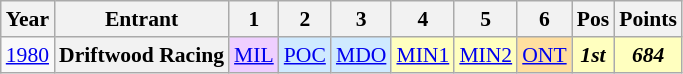<table class="wikitable" style="text-align:center; font-size:90%">
<tr>
<th>Year</th>
<th>Entrant</th>
<th>1</th>
<th>2</th>
<th>3</th>
<th>4</th>
<th>5</th>
<th>6</th>
<th>Pos</th>
<th>Points</th>
</tr>
<tr>
<td><a href='#'>1980</a></td>
<th>Driftwood Racing</th>
<td style="background:#EFCFFF;"><a href='#'>MIL</a><br></td>
<td style="background:#CFEAFF;"><a href='#'>POC</a><br></td>
<td style="background:#CFEAFF;"><a href='#'>MDO</a><br></td>
<td style="background:#FFFFBF;"><a href='#'>MIN1</a><br></td>
<td style="background:#FFFFBF;"><a href='#'>MIN2</a><br></td>
<td style="background:#FFDF9F;"><a href='#'>ONT</a><br></td>
<td style="background:#FFFFBF;"><strong><em>1st</em></strong></td>
<td style="background:#FFFFBF;"><strong><em>684</em></strong></td>
</tr>
</table>
